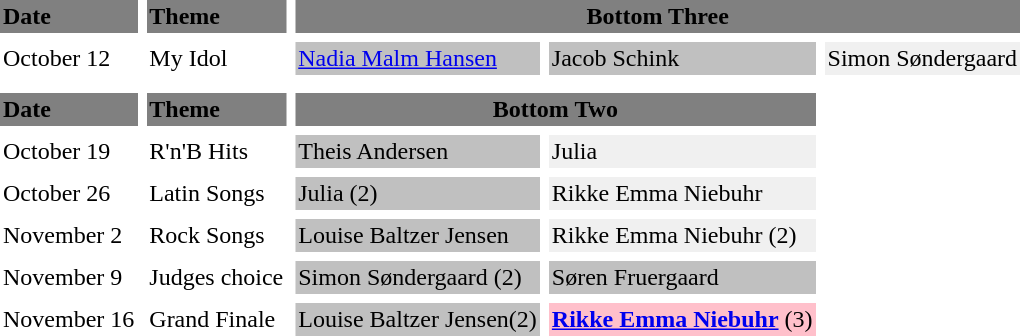<table cellpadding=2 cellspacing=6>
<tr bgcolor=#808080>
<td><strong>Date</strong></td>
<td><strong>Theme</strong></td>
<td colspan=3 align="center"><strong>Bottom Three</strong></td>
</tr>
<tr>
<td>October 12</td>
<td>My Idol</td>
<td bgcolor="#C0C0C0"><a href='#'>Nadia Malm Hansen</a></td>
<td bgcolor="#C0C0C0">Jacob Schink</td>
<td bgcolor="#F0F0F0">Simon Søndergaard</td>
</tr>
<tr>
</tr>
<tr bgcolor=#808080>
<td><strong>Date</strong></td>
<td><strong>Theme</strong></td>
<td colspan=2 align="center"><strong>Bottom Two</strong></td>
</tr>
<tr>
<td>October 19</td>
<td>R'n'B Hits</td>
<td bgcolor="#C0C0C0">Theis Andersen</td>
<td bgcolor="#F0F0F0">Julia</td>
</tr>
<tr>
<td>October 26</td>
<td>Latin Songs</td>
<td bgcolor="#C0C0C0">Julia (2)</td>
<td bgcolor="#F0F0F0">Rikke Emma Niebuhr</td>
</tr>
<tr>
<td>November 2</td>
<td>Rock Songs</td>
<td bgcolor="#C0C0C0">Louise Baltzer Jensen</td>
<td bgcolor="#F0F0F0">Rikke Emma Niebuhr (2)</td>
</tr>
<tr>
<td>November 9</td>
<td>Judges choice</td>
<td bgcolor="#C0C0C0">Simon Søndergaard (2)</td>
<td bgcolor="#C0C0C0">Søren Fruergaard</td>
</tr>
<tr>
<td>November 16</td>
<td>Grand Finale</td>
<td bgcolor="C0C0C0">Louise Baltzer Jensen(2)</td>
<td bgcolor="pink"><strong><a href='#'>Rikke Emma Niebuhr</a></strong> (3)</td>
</tr>
</table>
